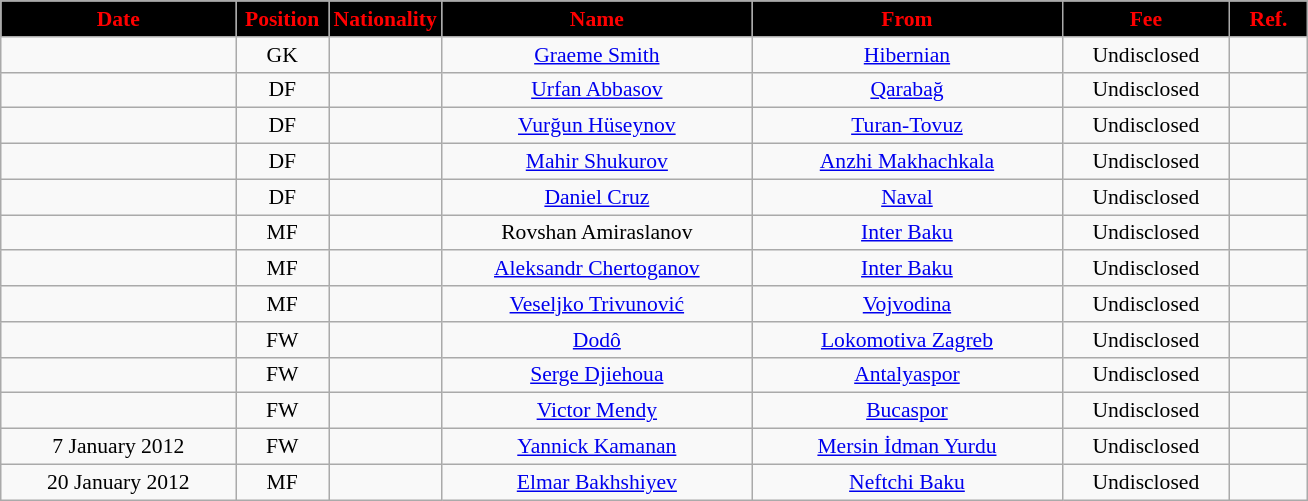<table class="wikitable" style="text-align:center; font-size:90%">
<tr>
<th style="background:#000000; color:#FF0000; width:150px;">Date</th>
<th style="background:#000000; color:#FF0000; width:55px;">Position</th>
<th style="background:#000000; color:#FF0000; width:55px;">Nationality</th>
<th style="background:#000000; color:#FF0000; width:200px;">Name</th>
<th style="background:#000000; color:#FF0000; width:200px;">From</th>
<th style="background:#000000; color:#FF0000; width:105px;">Fee</th>
<th style="background:#000000; color:#FF0000; width:45px;">Ref.</th>
</tr>
<tr>
<td></td>
<td>GK</td>
<td></td>
<td><a href='#'>Graeme Smith</a></td>
<td><a href='#'>Hibernian</a></td>
<td>Undisclosed</td>
<td></td>
</tr>
<tr>
<td></td>
<td>DF</td>
<td></td>
<td><a href='#'>Urfan Abbasov</a></td>
<td><a href='#'>Qarabağ</a></td>
<td>Undisclosed</td>
<td></td>
</tr>
<tr>
<td></td>
<td>DF</td>
<td></td>
<td><a href='#'>Vurğun Hüseynov</a></td>
<td><a href='#'>Turan-Tovuz</a></td>
<td>Undisclosed</td>
<td></td>
</tr>
<tr>
<td></td>
<td>DF</td>
<td></td>
<td><a href='#'>Mahir Shukurov</a></td>
<td><a href='#'>Anzhi Makhachkala</a></td>
<td>Undisclosed</td>
<td></td>
</tr>
<tr>
<td></td>
<td>DF</td>
<td></td>
<td><a href='#'>Daniel Cruz</a></td>
<td><a href='#'>Naval</a></td>
<td>Undisclosed</td>
<td></td>
</tr>
<tr>
<td></td>
<td>MF</td>
<td></td>
<td>Rovshan Amiraslanov</td>
<td><a href='#'>Inter Baku</a></td>
<td>Undisclosed</td>
<td></td>
</tr>
<tr>
<td></td>
<td>MF</td>
<td></td>
<td><a href='#'>Aleksandr Chertoganov</a></td>
<td><a href='#'>Inter Baku</a></td>
<td>Undisclosed</td>
<td></td>
</tr>
<tr>
<td></td>
<td>MF</td>
<td></td>
<td><a href='#'>Veseljko Trivunović</a></td>
<td><a href='#'>Vojvodina</a></td>
<td>Undisclosed</td>
<td></td>
</tr>
<tr>
<td></td>
<td>FW</td>
<td></td>
<td><a href='#'>Dodô</a></td>
<td><a href='#'>Lokomotiva Zagreb</a></td>
<td>Undisclosed</td>
<td></td>
</tr>
<tr>
<td></td>
<td>FW</td>
<td></td>
<td><a href='#'>Serge Djiehoua</a></td>
<td><a href='#'>Antalyaspor</a></td>
<td>Undisclosed</td>
<td></td>
</tr>
<tr>
<td></td>
<td>FW</td>
<td></td>
<td><a href='#'>Victor Mendy</a></td>
<td><a href='#'>Bucaspor</a></td>
<td>Undisclosed</td>
<td></td>
</tr>
<tr>
<td>7 January 2012</td>
<td>FW</td>
<td></td>
<td><a href='#'>Yannick Kamanan</a></td>
<td><a href='#'>Mersin İdman Yurdu</a></td>
<td>Undisclosed</td>
<td></td>
</tr>
<tr>
<td>20 January 2012</td>
<td>MF</td>
<td></td>
<td><a href='#'>Elmar Bakhshiyev</a></td>
<td><a href='#'>Neftchi Baku</a></td>
<td>Undisclosed</td>
<td></td>
</tr>
</table>
